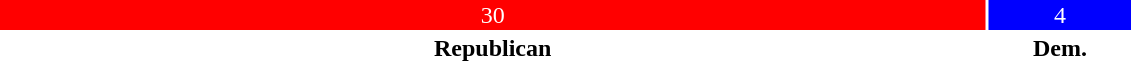<table style="width:60%; text-align:center;">
<tr>
<td style="background:red; color:white; width:30%;">30</td>
<td style="background:blue; color:white; width:4%;">4</td>
</tr>
<tr>
<td><span><strong>Republican</strong></span></td>
<td><span><strong>Dem.</strong></span></td>
</tr>
</table>
